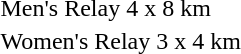<table>
<tr>
<td>Men's Relay 4 x 8 km</td>
<td></td>
<td></td>
<td></td>
</tr>
<tr>
<td>Women's Relay 3 x 4 km</td>
<td></td>
<td></td>
<td></td>
</tr>
</table>
